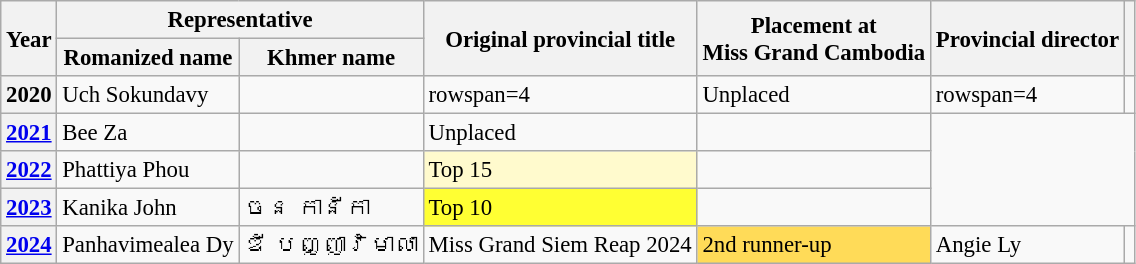<table class="wikitable defaultcenter col2left col3left col6left" style="font-size:95%;">
<tr>
<th rowspan=2>Year</th>
<th colspan=2>Representative</th>
<th rowspan=2>Original provincial title</th>
<th rowspan=2>Placement at<br>Miss Grand Cambodia</th>
<th rowspan=2>Provincial director</th>
<th rowspan=2></th>
</tr>
<tr>
<th>Romanized name</th>
<th>Khmer name</th>
</tr>
<tr>
<th>2020</th>
<td>Uch Sokundavy</td>
<td></td>
<td>rowspan=4 </td>
<td>Unplaced</td>
<td>rowspan=4 </td>
<td></td>
</tr>
<tr>
<th><a href='#'>2021</a></th>
<td>Bee Za</td>
<td></td>
<td>Unplaced</td>
<td></td>
</tr>
<tr>
<th><a href='#'>2022</a></th>
<td>Phattiya Phou</td>
<td></td>
<td bgcolor=#FFFACD>Top 15</td>
<td></td>
</tr>
<tr>
<th><a href='#'>2023</a></th>
<td>Kanika John</td>
<td>ចន កានីកា</td>
<td bgcolor=#FFFF33>Top 10</td>
<td></td>
</tr>
<tr>
<th><a href='#'>2024</a></th>
<td>Panhavimealea Dy</td>
<td>ឌី បញ្ញាវិមាលា</td>
<td>Miss Grand Siem Reap 2024</td>
<td bgcolor=#FFDB58>2nd runner-up</td>
<td>Angie Ly</td>
<td></td>
</tr>
</table>
